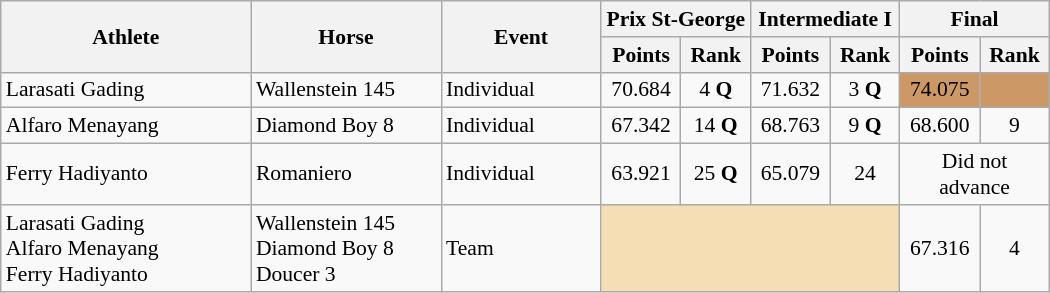<table class="wikitable" style="width:700px; font-size:90%; text-align:center">
<tr>
<th width="160" rowspan=2>Athlete</th>
<th width="120" rowspan=2>Horse</th>
<th width="100" rowspan=2>Event</th>
<th width="135" colspan=2>Prix St-George</th>
<th width="135" colspan=2>Intermediate I</th>
<th width="135" colspan=2>Final</th>
</tr>
<tr>
<th>Points</th>
<th>Rank</th>
<th>Points</th>
<th>Rank</th>
<th>Points</th>
<th>Rank</th>
</tr>
<tr>
<td align=left>Larasati Gading</td>
<td align=left>Wallenstein 145</td>
<td align=left>Individual</td>
<td>70.684</td>
<td>4 <strong>Q</strong></td>
<td>71.632</td>
<td>3 <strong>Q</strong></td>
<td bgcolor=cc9966>74.075</td>
<td bgcolor=cc9966></td>
</tr>
<tr>
<td align=left>Alfaro Menayang</td>
<td align=left>Diamond Boy 8</td>
<td align=left>Individual</td>
<td>67.342</td>
<td>14 <strong>Q</strong></td>
<td>68.763</td>
<td>9 <strong>Q</strong></td>
<td>68.600</td>
<td>9</td>
</tr>
<tr>
<td align=left>Ferry Hadiyanto</td>
<td align=left>Romaniero</td>
<td align=left>Individual</td>
<td>63.921</td>
<td>25 <strong>Q</strong></td>
<td>65.079</td>
<td>24</td>
<td colspan=2>Did not advance</td>
</tr>
<tr>
<td align=left>Larasati Gading <br> Alfaro Menayang <br> Ferry Hadiyanto</td>
<td align=left>Wallenstein 145 <br> Diamond Boy 8 <br> Doucer 3</td>
<td align=left>Team</td>
<td colspan=4 bgcolor=wheat></td>
<td>67.316</td>
<td>4</td>
</tr>
</table>
